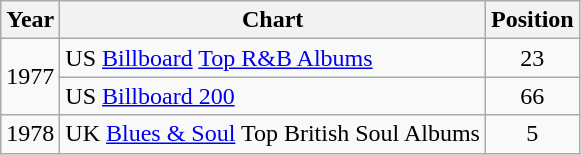<table class="wikitable">
<tr>
<th>Year</th>
<th>Chart</th>
<th>Position</th>
</tr>
<tr>
<td rowspan="2">1977</td>
<td>US <a href='#'>Billboard</a> <a href='#'>Top R&B Albums</a></td>
<td align="center">23</td>
</tr>
<tr>
<td>US <a href='#'>Billboard 200</a></td>
<td align="center">66</td>
</tr>
<tr>
<td>1978</td>
<td>UK <a href='#'>Blues & Soul</a> Top British Soul Albums</td>
<td align="center">5</td>
</tr>
</table>
